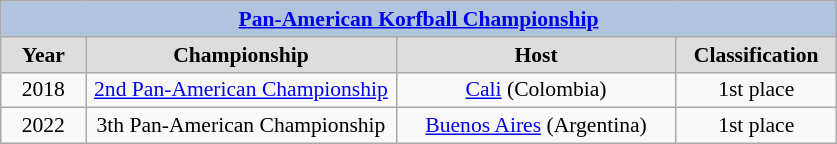<table class="wikitable" style=font-size:90%>
<tr align=center style="background:#B0C4DE;">
<td colspan=4><strong><a href='#'>Pan-American Korfball Championship</a></strong></td>
</tr>
<tr align=center bgcolor="#dddddd">
<td width=50><strong>Year</strong></td>
<td width=200><strong>Championship</strong></td>
<td width=180><strong>Host</strong></td>
<td width=100><strong>Classification</strong></td>
</tr>
<tr align=center>
<td>2018</td>
<td><a href='#'>2nd Pan-American Championship</a></td>
<td><a href='#'>Cali</a> (Colombia)</td>
<td align="center">1st place</td>
</tr>
<tr align=center>
<td>2022</td>
<td>3th Pan-American Championship</td>
<td><a href='#'>Buenos Aires</a> (Argentina)</td>
<td align="center">1st place</td>
</tr>
</table>
